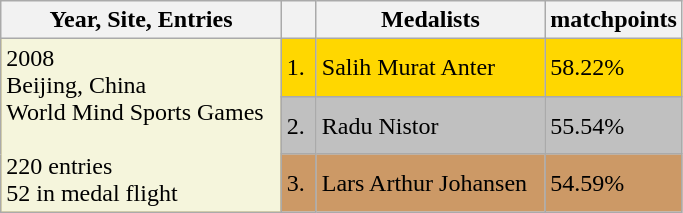<table class="wikitable">
<tr>
<th>Year, Site, Entries</th>
<th></th>
<th>Medalists</th>
<th>matchpoints</th>
</tr>
<tr bgcolor="gold">
<td rowspan=3 bgcolor="beige" valign="Top">2008<br>Beijing, China
<br>World Mind Sports Games  
<br>
<br>220 entries
<br>52 in medal flight</td>
<td>1. </td>
<td> Salih Murat Anter</td>
<td>58.22%</td>
</tr>
<tr bgcolor="silver">
<td>2.</td>
<td> Radu Nistor</td>
<td>55.54%</td>
</tr>
<tr bgcolor="cc9966">
<td>3.</td>
<td> Lars Arthur Johansen  </td>
<td>54.59%</td>
</tr>
</table>
